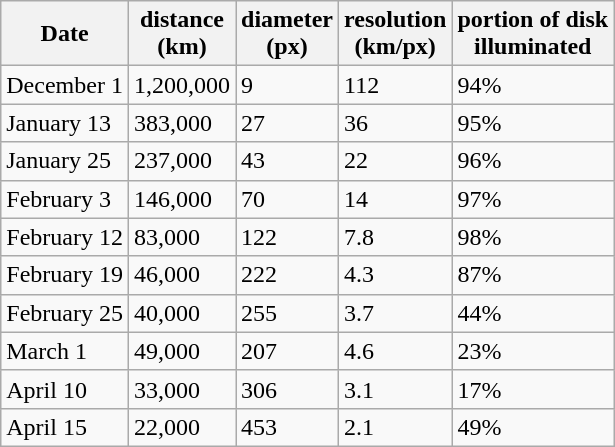<table class="wikitable floatright">
<tr>
<th>Date</th>
<th>distance <br>(km)</th>
<th>diameter <br>(px)</th>
<th>resolution <br>(km/px)</th>
<th>portion of disk<br>illuminated</th>
</tr>
<tr>
<td>December 1</td>
<td>1,200,000</td>
<td>9</td>
<td>112</td>
<td>94%</td>
</tr>
<tr>
<td>January 13</td>
<td>383,000</td>
<td>27</td>
<td>36</td>
<td>95%</td>
</tr>
<tr>
<td>January 25</td>
<td>237,000</td>
<td>43</td>
<td>22</td>
<td>96%</td>
</tr>
<tr>
<td>February 3</td>
<td>146,000</td>
<td>70</td>
<td>14</td>
<td>97%</td>
</tr>
<tr>
<td>February 12</td>
<td>83,000</td>
<td>122</td>
<td>7.8</td>
<td>98%</td>
</tr>
<tr>
<td>February 19</td>
<td>46,000</td>
<td>222</td>
<td>4.3</td>
<td>87%</td>
</tr>
<tr>
<td>February 25</td>
<td>40,000</td>
<td>255</td>
<td>3.7</td>
<td>44%</td>
</tr>
<tr>
<td>March 1</td>
<td>49,000</td>
<td>207</td>
<td>4.6</td>
<td>23%</td>
</tr>
<tr>
<td>April 10</td>
<td>33,000</td>
<td>306</td>
<td>3.1</td>
<td>17%</td>
</tr>
<tr>
<td>April 15</td>
<td>22,000</td>
<td>453</td>
<td>2.1</td>
<td>49%</td>
</tr>
</table>
